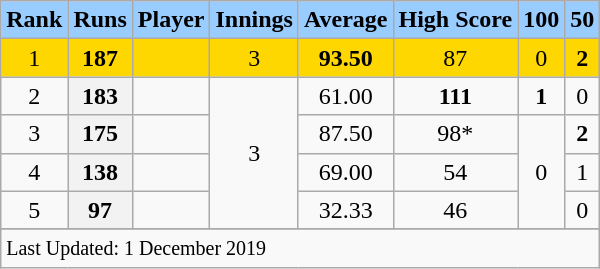<table class="wikitable plainrowheaders sortable">
<tr>
<th scope=col style="background:#9cf;">Rank</th>
<th scope=col style="background:#9cf;">Runs</th>
<th scope=col style="background:#9cf;">Player</th>
<th scope=col style="background:#9cf;">Innings</th>
<th scope=col style="background:#9cf;">Average</th>
<th scope=col style="background:#9cf;">High Score</th>
<th scope=col style="background:#9cf;">100</th>
<th scope=col style="background:#9cf;">50</th>
</tr>
<tr>
<td style="text-align:center; background:gold;">1</td>
<th scope="row"  style="text-align:center; background:gold;"><strong>187</strong></th>
<td style="background:gold;"> </td>
<td style="text-align:center; background:gold;">3</td>
<td style="text-align:center; background:gold;"><strong>93.50</strong></td>
<td style="text-align:center; background:gold;">87</td>
<td style="text-align:center; background:gold;">0</td>
<td style="text-align:center; background:gold;"><strong>2</strong></td>
</tr>
<tr>
<td align=center>2</td>
<th scope=row style=text-align:center;><strong>183</strong></th>
<td> </td>
<td align=center rowspan=4>3</td>
<td align=center>61.00</td>
<td align=center><strong>111</strong></td>
<td align=center><strong>1</strong></td>
<td align=center>0</td>
</tr>
<tr>
<td align=center>3</td>
<th scope=row style=text-align:center;><strong>175</strong></th>
<td> </td>
<td align=center>87.50</td>
<td align=center>98*</td>
<td align=center rowspan=3>0</td>
<td align=center><strong>2</strong></td>
</tr>
<tr>
<td align=center>4</td>
<th scope=row style=text-align:center;><strong>138</strong></th>
<td> </td>
<td align=center>69.00</td>
<td align=center>54</td>
<td align=center>1</td>
</tr>
<tr>
<td align=center>5</td>
<th scope=row style=text-align:center;><strong>97</strong></th>
<td> </td>
<td align=center>32.33</td>
<td align=center>46</td>
<td align=center>0</td>
</tr>
<tr>
</tr>
<tr class=sortbottom>
<td colspan=8><small>Last Updated: 1 December 2019</small></td>
</tr>
</table>
